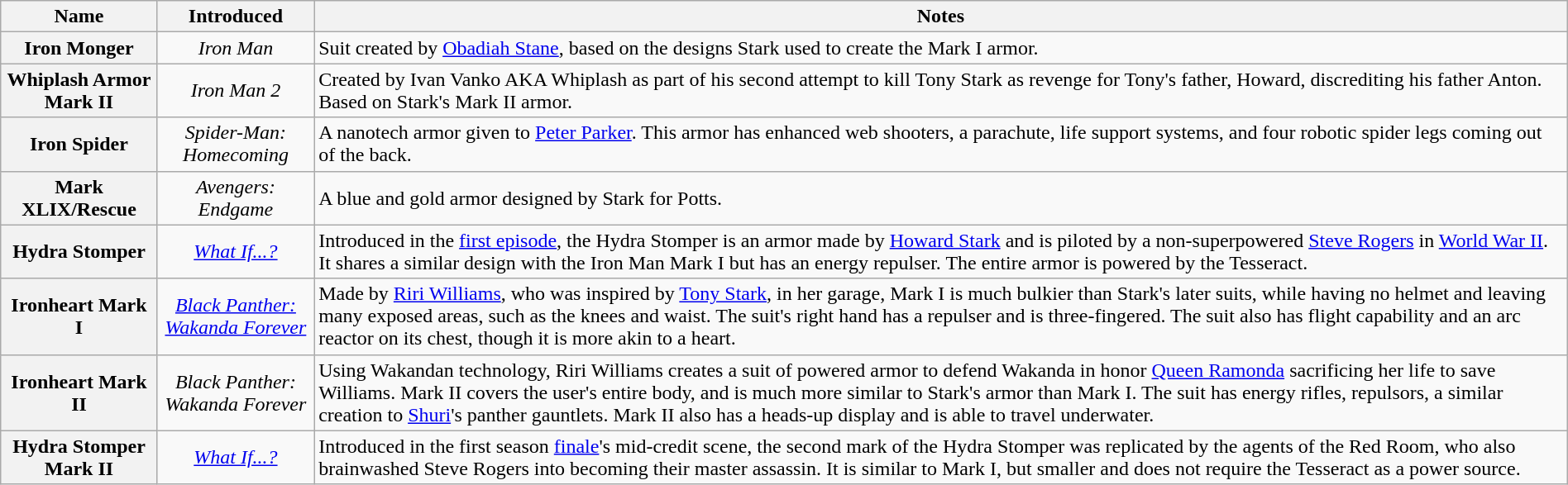<table class="wikitable plainrowheaders" style="width: 100%;">
<tr>
<th scope="col" style="width: 10%;">Name</th>
<th scope="col" style="width: 10%;">Introduced</th>
<th scope="col" style="width: 80%;">Notes</th>
</tr>
<tr>
<th scope="row">Iron Monger</th>
<td style="text-align: center;"><em>Iron Man</em></td>
<td>Suit created by <a href='#'>Obadiah Stane</a>, based on the designs Stark used to create the Mark I armor.</td>
</tr>
<tr>
<th scope="row">Whiplash Armor Mark II</th>
<td style="text-align: center;"><em>Iron Man 2</em></td>
<td>Created by Ivan Vanko AKA Whiplash as part of his second attempt to kill Tony Stark as revenge for Tony's father, Howard, discrediting his father Anton. Based on Stark's Mark II armor.</td>
</tr>
<tr>
<th scope="row">Iron Spider</th>
<td style="text-align: center;"><em>Spider-Man: Homecoming</em></td>
<td>A nanotech armor given to <a href='#'>Peter Parker</a>. This armor has enhanced web shooters, a parachute, life support systems, and four robotic spider legs coming out of the back.</td>
</tr>
<tr>
<th scope="row">Mark XLIX/Rescue</th>
<td style="text-align: center;"><em>Avengers: Endgame</em></td>
<td>A blue and gold armor designed by Stark for Potts.</td>
</tr>
<tr>
<th scope="row">Hydra Stomper</th>
<td style="text-align: center;"><em><a href='#'>What If...?</a></em></td>
<td>Introduced in the <a href='#'>first episode</a>, the Hydra Stomper is an armor made by <a href='#'>Howard Stark</a> and is piloted by a non-superpowered <a href='#'>Steve Rogers</a> in <a href='#'>World War II</a>. It shares a similar design with the Iron Man Mark I but has an energy repulser. The entire armor is powered by the Tesseract.</td>
</tr>
<tr>
<th scope="row">Ironheart Mark I</th>
<td style="text-align: center;"><em><a href='#'>Black Panther: Wakanda Forever</a></em></td>
<td>Made by <a href='#'>Riri Williams</a>, who was inspired by <a href='#'>Tony Stark</a>, in her garage, Mark I is much bulkier than Stark's later suits, while having no helmet and leaving many exposed areas, such as the knees and waist. The suit's right hand has a repulser and is three-fingered. The suit also has flight capability and an arc reactor on its chest, though it is more akin to a heart.</td>
</tr>
<tr>
<th scope="row">Ironheart Mark II</th>
<td style="text-align: center;"><em>Black Panther: Wakanda Forever</em></td>
<td>Using Wakandan technology, Riri Williams creates a suit of powered armor to defend Wakanda in honor <a href='#'>Queen Ramonda</a> sacrificing her life to save Williams. Mark II covers the user's entire body, and is much more similar to Stark's armor than Mark I. The suit has energy rifles, repulsors, a similar creation to <a href='#'>Shuri</a>'s panther gauntlets. Mark II also has a heads-up display and is able to travel underwater.</td>
</tr>
<tr>
<th scope="row">Hydra Stomper Mark II</th>
<td style="text-align: center;"><em><a href='#'>What If...?</a></em></td>
<td>Introduced in the first season <a href='#'>finale</a>'s mid-credit scene, the second mark of the Hydra Stomper was replicated by the agents of the Red Room, who also brainwashed Steve Rogers into becoming their master assassin. It is similar to Mark I, but smaller and does not require the Tesseract as a power source.</td>
</tr>
</table>
